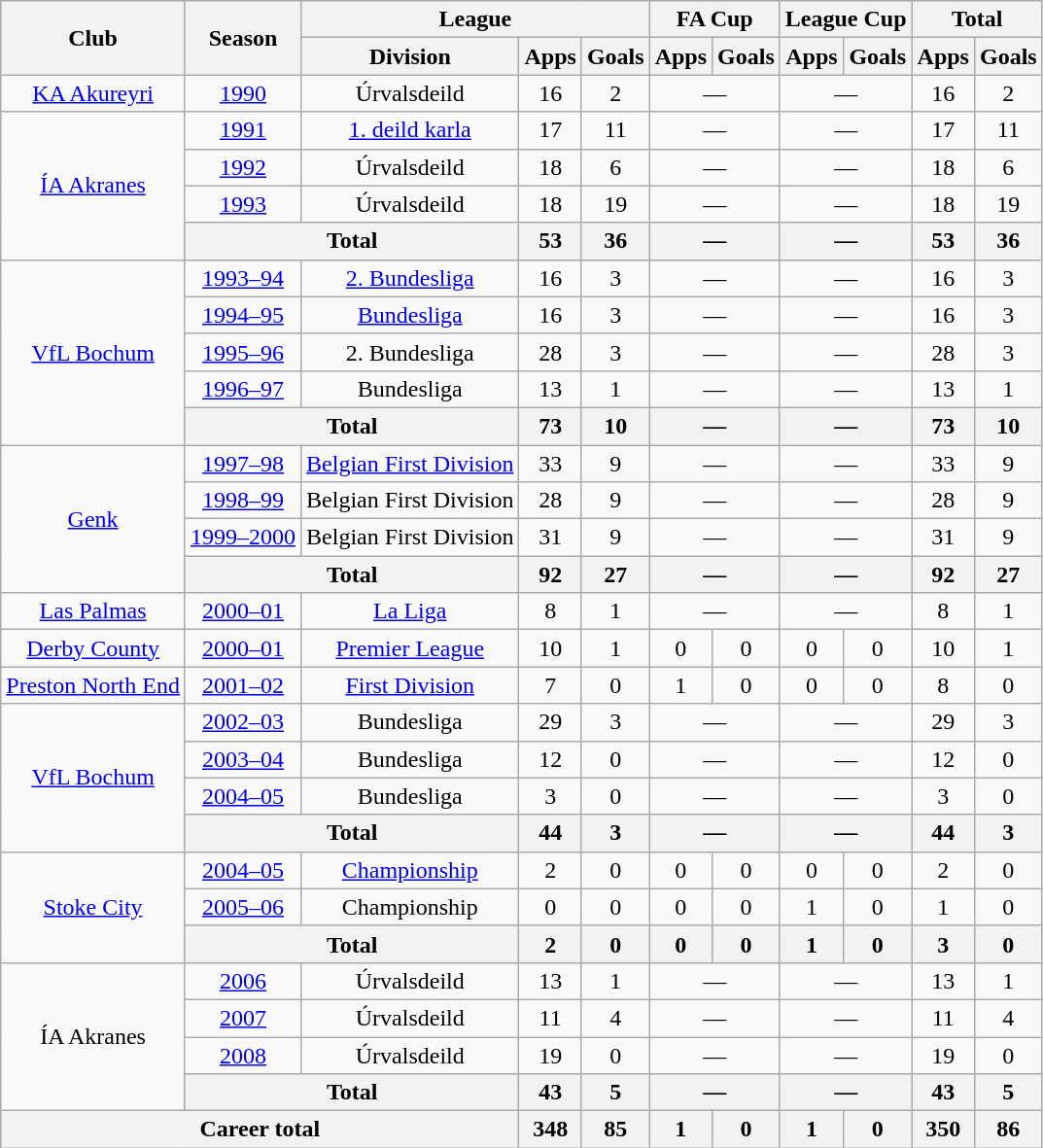<table class="wikitable" style="text-align:center">
<tr>
<th rowspan="2">Club</th>
<th rowspan="2">Season</th>
<th colspan="3">League</th>
<th colspan="2">FA Cup</th>
<th colspan="2">League Cup</th>
<th colspan="2">Total</th>
</tr>
<tr>
<th>Division</th>
<th>Apps</th>
<th>Goals</th>
<th>Apps</th>
<th>Goals</th>
<th>Apps</th>
<th>Goals</th>
<th>Apps</th>
<th>Goals</th>
</tr>
<tr>
<td><a href='#'>KA Akureyri</a></td>
<td><a href='#'>1990</a></td>
<td>Úrvalsdeild</td>
<td>16</td>
<td>2</td>
<td colspan="2">—</td>
<td colspan="2">—</td>
<td>16</td>
<td>2</td>
</tr>
<tr>
<td rowspan="4"><a href='#'>ÍA Akranes</a></td>
<td><a href='#'>1991</a></td>
<td><a href='#'>1. deild karla</a></td>
<td>17</td>
<td>11</td>
<td colspan="2">—</td>
<td colspan="2">—</td>
<td>17</td>
<td>11</td>
</tr>
<tr>
<td><a href='#'>1992</a></td>
<td>Úrvalsdeild</td>
<td>18</td>
<td>6</td>
<td colspan="2">—</td>
<td colspan="2">—</td>
<td>18</td>
<td>6</td>
</tr>
<tr>
<td><a href='#'>1993</a></td>
<td>Úrvalsdeild</td>
<td>18</td>
<td>19</td>
<td colspan="2">—</td>
<td colspan="2">—</td>
<td>18</td>
<td>19</td>
</tr>
<tr>
<th colspan="2">Total</th>
<th>53</th>
<th>36</th>
<th colspan="2">—</th>
<th colspan="2">—</th>
<th>53</th>
<th>36</th>
</tr>
<tr>
<td rowspan="5"><a href='#'>VfL Bochum</a></td>
<td><a href='#'>1993–94</a></td>
<td><a href='#'>2. Bundesliga</a></td>
<td>16</td>
<td>3</td>
<td colspan="2">—</td>
<td colspan="2">—</td>
<td>16</td>
<td>3</td>
</tr>
<tr>
<td><a href='#'>1994–95</a></td>
<td><a href='#'>Bundesliga</a></td>
<td>16</td>
<td>3</td>
<td colspan="2">—</td>
<td colspan="2">—</td>
<td>16</td>
<td>3</td>
</tr>
<tr>
<td><a href='#'>1995–96</a></td>
<td>2. Bundesliga</td>
<td>28</td>
<td>3</td>
<td colspan="2">—</td>
<td colspan="2">—</td>
<td>28</td>
<td>3</td>
</tr>
<tr>
<td><a href='#'>1996–97</a></td>
<td>Bundesliga</td>
<td>13</td>
<td>1</td>
<td colspan="2">—</td>
<td colspan="2">—</td>
<td>13</td>
<td>1</td>
</tr>
<tr>
<th colspan="2">Total</th>
<th>73</th>
<th>10</th>
<th colspan="2">—</th>
<th colspan="2">—</th>
<th>73</th>
<th>10</th>
</tr>
<tr>
<td rowspan="4"><a href='#'>Genk</a></td>
<td><a href='#'>1997–98</a></td>
<td><a href='#'>Belgian First Division</a></td>
<td>33</td>
<td>9</td>
<td colspan="2">—</td>
<td colspan="2">—</td>
<td>33</td>
<td>9</td>
</tr>
<tr>
<td><a href='#'>1998–99</a></td>
<td>Belgian First Division</td>
<td>28</td>
<td>9</td>
<td colspan="2">—</td>
<td colspan="2">—</td>
<td>28</td>
<td>9</td>
</tr>
<tr>
<td><a href='#'>1999–2000</a></td>
<td>Belgian First Division</td>
<td>31</td>
<td>9</td>
<td colspan="2">—</td>
<td colspan="2">—</td>
<td>31</td>
<td>9</td>
</tr>
<tr>
<th colspan="2">Total</th>
<th>92</th>
<th>27</th>
<th colspan="2">—</th>
<th colspan="2">—</th>
<th>92</th>
<th>27</th>
</tr>
<tr>
<td><a href='#'>Las Palmas</a></td>
<td><a href='#'>2000–01</a></td>
<td><a href='#'>La Liga</a></td>
<td>8</td>
<td>1</td>
<td colspan="2">—</td>
<td colspan="2">—</td>
<td>8</td>
<td>1</td>
</tr>
<tr>
<td><a href='#'>Derby County</a></td>
<td><a href='#'>2000–01</a></td>
<td><a href='#'>Premier League</a></td>
<td>10</td>
<td>1</td>
<td>0</td>
<td>0</td>
<td>0</td>
<td>0</td>
<td>10</td>
<td>1</td>
</tr>
<tr>
<td><a href='#'>Preston North End</a></td>
<td><a href='#'>2001–02</a></td>
<td><a href='#'>First Division</a></td>
<td>7</td>
<td>0</td>
<td>1</td>
<td>0</td>
<td>0</td>
<td>0</td>
<td>8</td>
<td>0</td>
</tr>
<tr>
<td rowspan="4"><a href='#'>VfL Bochum</a></td>
<td><a href='#'>2002–03</a></td>
<td>Bundesliga</td>
<td>29</td>
<td>3</td>
<td colspan="2">—</td>
<td colspan="2">—</td>
<td>29</td>
<td>3</td>
</tr>
<tr>
<td><a href='#'>2003–04</a></td>
<td>Bundesliga</td>
<td>12</td>
<td>0</td>
<td colspan="2">—</td>
<td colspan="2">—</td>
<td>12</td>
<td>0</td>
</tr>
<tr>
<td><a href='#'>2004–05</a></td>
<td>Bundesliga</td>
<td>3</td>
<td>0</td>
<td colspan="2">—</td>
<td colspan="2">—</td>
<td>3</td>
<td>0</td>
</tr>
<tr>
<th colspan="2">Total</th>
<th>44</th>
<th>3</th>
<th colspan="2">—</th>
<th colspan="2">—</th>
<th>44</th>
<th>3</th>
</tr>
<tr>
<td rowspan="3"><a href='#'>Stoke City</a></td>
<td><a href='#'>2004–05</a></td>
<td><a href='#'>Championship</a></td>
<td>2</td>
<td>0</td>
<td>0</td>
<td>0</td>
<td>0</td>
<td>0</td>
<td>2</td>
<td>0</td>
</tr>
<tr>
<td><a href='#'>2005–06</a></td>
<td>Championship</td>
<td>0</td>
<td>0</td>
<td>0</td>
<td>0</td>
<td>1</td>
<td>0</td>
<td>1</td>
<td>0</td>
</tr>
<tr>
<th colspan="2">Total</th>
<th>2</th>
<th>0</th>
<th>0</th>
<th>0</th>
<th>1</th>
<th>0</th>
<th>3</th>
<th>0</th>
</tr>
<tr>
<td rowspan="4">ÍA Akranes</td>
<td><a href='#'>2006</a></td>
<td>Úrvalsdeild</td>
<td>13</td>
<td>1</td>
<td colspan="2">—</td>
<td colspan="2">—</td>
<td>13</td>
<td>1</td>
</tr>
<tr>
<td><a href='#'>2007</a></td>
<td>Úrvalsdeild</td>
<td>11</td>
<td>4</td>
<td colspan="2">—</td>
<td colspan="2">—</td>
<td>11</td>
<td>4</td>
</tr>
<tr>
<td><a href='#'>2008</a></td>
<td>Úrvalsdeild</td>
<td>19</td>
<td>0</td>
<td colspan="2">—</td>
<td colspan="2">—</td>
<td>19</td>
<td>0</td>
</tr>
<tr>
<th colspan="2">Total</th>
<th>43</th>
<th>5</th>
<th colspan="2">—</th>
<th colspan="2">—</th>
<th>43</th>
<th>5</th>
</tr>
<tr>
<th colspan="3">Career total</th>
<th>348</th>
<th>85</th>
<th>1</th>
<th>0</th>
<th>1</th>
<th>0</th>
<th>350</th>
<th>86</th>
</tr>
</table>
